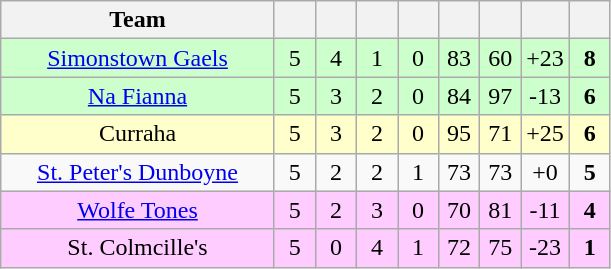<table class="wikitable" style="text-align:center">
<tr>
<th style="width:175px;">Team</th>
<th width="20"></th>
<th width="20"></th>
<th width="20"></th>
<th width="20"></th>
<th width="20"></th>
<th width="20"></th>
<th width="20"></th>
<th width="20"></th>
</tr>
<tr style="background:#cfc;">
<td><a href='#'>Simonstown Gaels</a></td>
<td>5</td>
<td>4</td>
<td>1</td>
<td>0</td>
<td>83</td>
<td>60</td>
<td>+23</td>
<td><strong>8</strong></td>
</tr>
<tr style="background:#cfc;">
<td><a href='#'>Na Fianna</a></td>
<td>5</td>
<td>3</td>
<td>2</td>
<td>0</td>
<td>84</td>
<td>97</td>
<td>-13</td>
<td><strong>6</strong></td>
</tr>
<tr style="background:#ffffcc;">
<td>Curraha</td>
<td>5</td>
<td>3</td>
<td>2</td>
<td>0</td>
<td>95</td>
<td>71</td>
<td>+25</td>
<td><strong>6</strong></td>
</tr>
<tr>
<td><a href='#'>St. Peter's Dunboyne</a></td>
<td>5</td>
<td>2</td>
<td>2</td>
<td>1</td>
<td>73</td>
<td>73</td>
<td>+0</td>
<td><strong>5</strong></td>
</tr>
<tr style="background:#fcf;">
<td><a href='#'>Wolfe Tones</a></td>
<td>5</td>
<td>2</td>
<td>3</td>
<td>0</td>
<td>70</td>
<td>81</td>
<td>-11</td>
<td><strong>4</strong></td>
</tr>
<tr style="background:#fcf;">
<td>St. Colmcille's</td>
<td>5</td>
<td>0</td>
<td>4</td>
<td>1</td>
<td>72</td>
<td>75</td>
<td>-23</td>
<td><strong>1</strong></td>
</tr>
</table>
